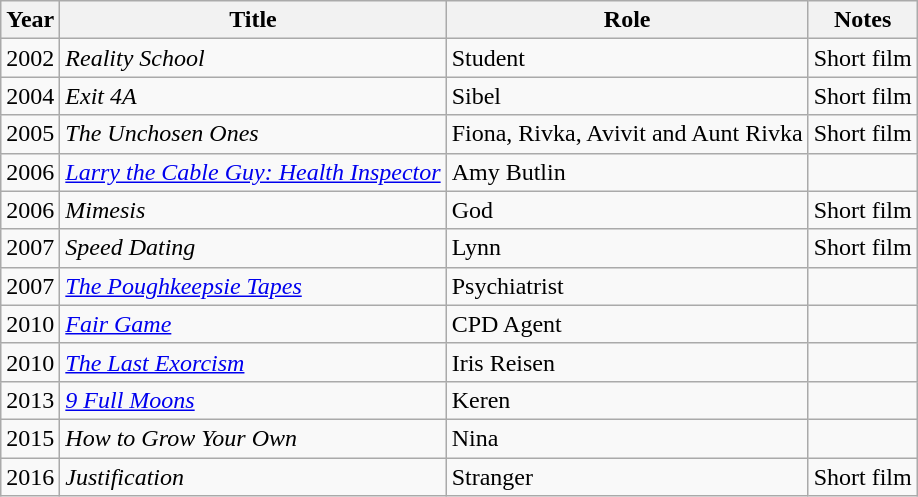<table class="wikitable">
<tr>
<th>Year</th>
<th>Title</th>
<th>Role</th>
<th>Notes</th>
</tr>
<tr>
<td>2002</td>
<td><em>Reality School</em></td>
<td>Student</td>
<td>Short film</td>
</tr>
<tr>
<td>2004</td>
<td><em>Exit 4A</em></td>
<td>Sibel</td>
<td>Short film</td>
</tr>
<tr>
<td>2005</td>
<td><em>The Unchosen Ones</em></td>
<td>Fiona, Rivka, Avivit and Aunt Rivka</td>
<td>Short film</td>
</tr>
<tr>
<td>2006</td>
<td><em><a href='#'>Larry the Cable Guy: Health Inspector</a></em></td>
<td>Amy Butlin</td>
<td></td>
</tr>
<tr>
<td>2006</td>
<td><em>Mimesis</em></td>
<td>God</td>
<td>Short film</td>
</tr>
<tr>
<td>2007</td>
<td><em>Speed Dating</em></td>
<td>Lynn</td>
<td>Short film</td>
</tr>
<tr>
<td>2007</td>
<td><em><a href='#'>The Poughkeepsie Tapes</a></em></td>
<td>Psychiatrist</td>
</tr>
<tr>
<td>2010</td>
<td><em><a href='#'>Fair Game</a></em></td>
<td>CPD Agent</td>
<td></td>
</tr>
<tr>
<td>2010</td>
<td><em><a href='#'>The Last Exorcism</a></em></td>
<td>Iris Reisen</td>
<td></td>
</tr>
<tr>
<td>2013</td>
<td><em><a href='#'>9 Full Moons</a></em></td>
<td>Keren</td>
<td></td>
</tr>
<tr>
<td>2015</td>
<td><em>How to Grow Your Own</em></td>
<td>Nina</td>
<td></td>
</tr>
<tr>
<td>2016</td>
<td><em>Justification</em></td>
<td>Stranger</td>
<td>Short film</td>
</tr>
</table>
